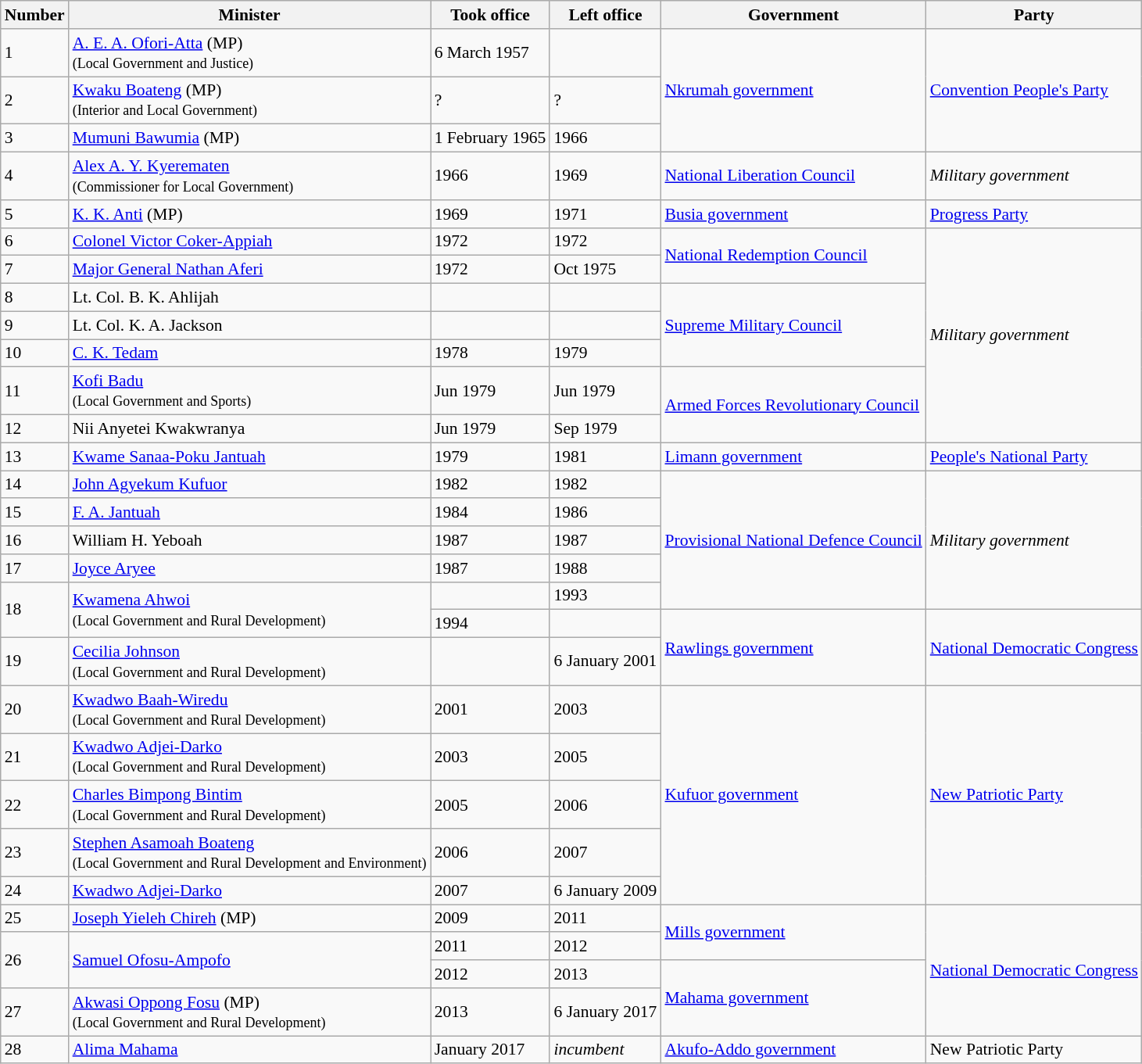<table class="wikitable" style="font-size:90%; text-align:left;">
<tr>
<th>Number</th>
<th>Minister</th>
<th>Took office</th>
<th>Left office</th>
<th>Government</th>
<th>Party</th>
</tr>
<tr>
<td>1</td>
<td><a href='#'>A. E. A. Ofori-Atta</a> (MP)<br><small>(Local Government and Justice)</small> </td>
<td>6 March 1957</td>
<td></td>
<td rowspan=3><a href='#'>Nkrumah government</a></td>
<td rowspan=3><a href='#'>Convention People's Party</a></td>
</tr>
<tr>
<td>2</td>
<td><a href='#'>Kwaku Boateng</a> (MP)<br><small>(Interior and Local Government)</small></td>
<td>?</td>
<td>?</td>
</tr>
<tr>
<td>3</td>
<td><a href='#'>Mumuni Bawumia</a> (MP)</td>
<td>1 February 1965</td>
<td>1966</td>
</tr>
<tr>
<td>4</td>
<td><a href='#'>Alex A. Y. Kyerematen</a><br><small>(Commissioner for Local Government)</small></td>
<td>1966</td>
<td>1969</td>
<td><a href='#'>National Liberation Council</a></td>
<td><em>Military government</em></td>
</tr>
<tr>
<td>5</td>
<td><a href='#'>K. K. Anti</a> (MP)</td>
<td>1969</td>
<td>1971</td>
<td><a href='#'>Busia government</a></td>
<td><a href='#'>Progress Party</a></td>
</tr>
<tr>
<td>6</td>
<td><a href='#'>Colonel Victor Coker-Appiah</a></td>
<td>1972</td>
<td>1972</td>
<td rowspan=2><a href='#'>National Redemption Council</a></td>
<td rowspan=7><em>Military government</em></td>
</tr>
<tr>
<td>7</td>
<td><a href='#'>Major General Nathan Aferi</a></td>
<td>1972</td>
<td>Oct 1975</td>
</tr>
<tr>
<td>8</td>
<td>Lt. Col. B. K. Ahlijah</td>
<td></td>
<td></td>
<td rowspan=3><a href='#'>Supreme Military Council</a></td>
</tr>
<tr>
<td>9</td>
<td>Lt. Col. K. A. Jackson</td>
<td></td>
<td></td>
</tr>
<tr>
<td>10</td>
<td><a href='#'>C. K. Tedam</a></td>
<td>1978</td>
<td>1979</td>
</tr>
<tr>
<td>11</td>
<td><a href='#'>Kofi Badu</a><br><small>(Local Government and Sports)</small></td>
<td>Jun 1979</td>
<td>Jun 1979</td>
<td rowspan=2><a href='#'>Armed Forces Revolutionary Council</a></td>
</tr>
<tr>
<td>12</td>
<td>Nii Anyetei Kwakwranya</td>
<td>Jun 1979</td>
<td>Sep 1979</td>
</tr>
<tr>
<td>13</td>
<td><a href='#'>Kwame Sanaa-Poku Jantuah</a></td>
<td>1979</td>
<td>1981</td>
<td><a href='#'>Limann government</a></td>
<td><a href='#'>People's National Party</a></td>
</tr>
<tr>
<td>14</td>
<td><a href='#'>John Agyekum Kufuor</a></td>
<td>1982</td>
<td>1982</td>
<td rowspan=5><a href='#'>Provisional National Defence Council</a></td>
<td rowspan=5><em>Military government</em></td>
</tr>
<tr>
<td>15</td>
<td><a href='#'>F. A. Jantuah</a></td>
<td>1984</td>
<td>1986</td>
</tr>
<tr>
<td>16</td>
<td>William H. Yeboah</td>
<td>1987</td>
<td>1987</td>
</tr>
<tr>
<td>17</td>
<td><a href='#'>Joyce Aryee</a></td>
<td>1987</td>
<td>1988</td>
</tr>
<tr>
<td rowspan=2>18</td>
<td rowspan=2><a href='#'>Kwamena Ahwoi</a><br><small>(Local Government and Rural Development)</small></td>
<td></td>
<td>1993</td>
</tr>
<tr>
<td>1994</td>
<td></td>
<td rowspan=2><a href='#'>Rawlings government</a></td>
<td rowspan=2><a href='#'>National Democratic Congress</a></td>
</tr>
<tr>
<td>19</td>
<td><a href='#'>Cecilia Johnson</a><br><small>(Local Government and Rural Development)</small></td>
<td></td>
<td>6 January 2001</td>
</tr>
<tr>
<td>20</td>
<td><a href='#'>Kwadwo Baah-Wiredu</a> <br><small>(Local Government and Rural Development)</small></td>
<td>2001</td>
<td>2003</td>
<td rowspan=5><a href='#'>Kufuor government</a></td>
<td rowspan=5><a href='#'>New Patriotic Party</a></td>
</tr>
<tr>
<td>21</td>
<td><a href='#'>Kwadwo Adjei-Darko</a> <br><small>(Local Government and Rural Development)</small></td>
<td>2003</td>
<td>2005</td>
</tr>
<tr>
<td>22</td>
<td><a href='#'>Charles Bimpong Bintim</a> <br><small>(Local Government and Rural Development)</small></td>
<td>2005</td>
<td>2006</td>
</tr>
<tr>
<td>23</td>
<td><a href='#'>Stephen Asamoah Boateng</a> <br><small>(Local Government and Rural Development and Environment)</small></td>
<td>2006</td>
<td>2007</td>
</tr>
<tr>
<td>24</td>
<td><a href='#'>Kwadwo Adjei-Darko</a></td>
<td>2007</td>
<td>6 January 2009</td>
</tr>
<tr>
<td>25</td>
<td><a href='#'>Joseph Yieleh Chireh</a> (MP)</td>
<td>2009</td>
<td>2011</td>
<td rowspan=2><a href='#'>Mills government</a></td>
<td rowspan=4><a href='#'>National Democratic Congress</a></td>
</tr>
<tr>
<td rowspan=2>26</td>
<td rowspan=2><a href='#'>Samuel Ofosu-Ampofo</a></td>
<td>2011</td>
<td>2012</td>
</tr>
<tr>
<td>2012</td>
<td>2013</td>
<td rowspan=2><a href='#'>Mahama government</a></td>
</tr>
<tr>
<td>27</td>
<td><a href='#'>Akwasi Oppong Fosu</a> (MP) <br><small>(Local Government and Rural Development)</small></td>
<td>2013</td>
<td>6 January 2017</td>
</tr>
<tr>
<td>28</td>
<td><a href='#'>Alima Mahama</a></td>
<td>January 2017</td>
<td><em>incumbent</em></td>
<td><a href='#'>Akufo-Addo government</a></td>
<td>New Patriotic Party</td>
</tr>
</table>
